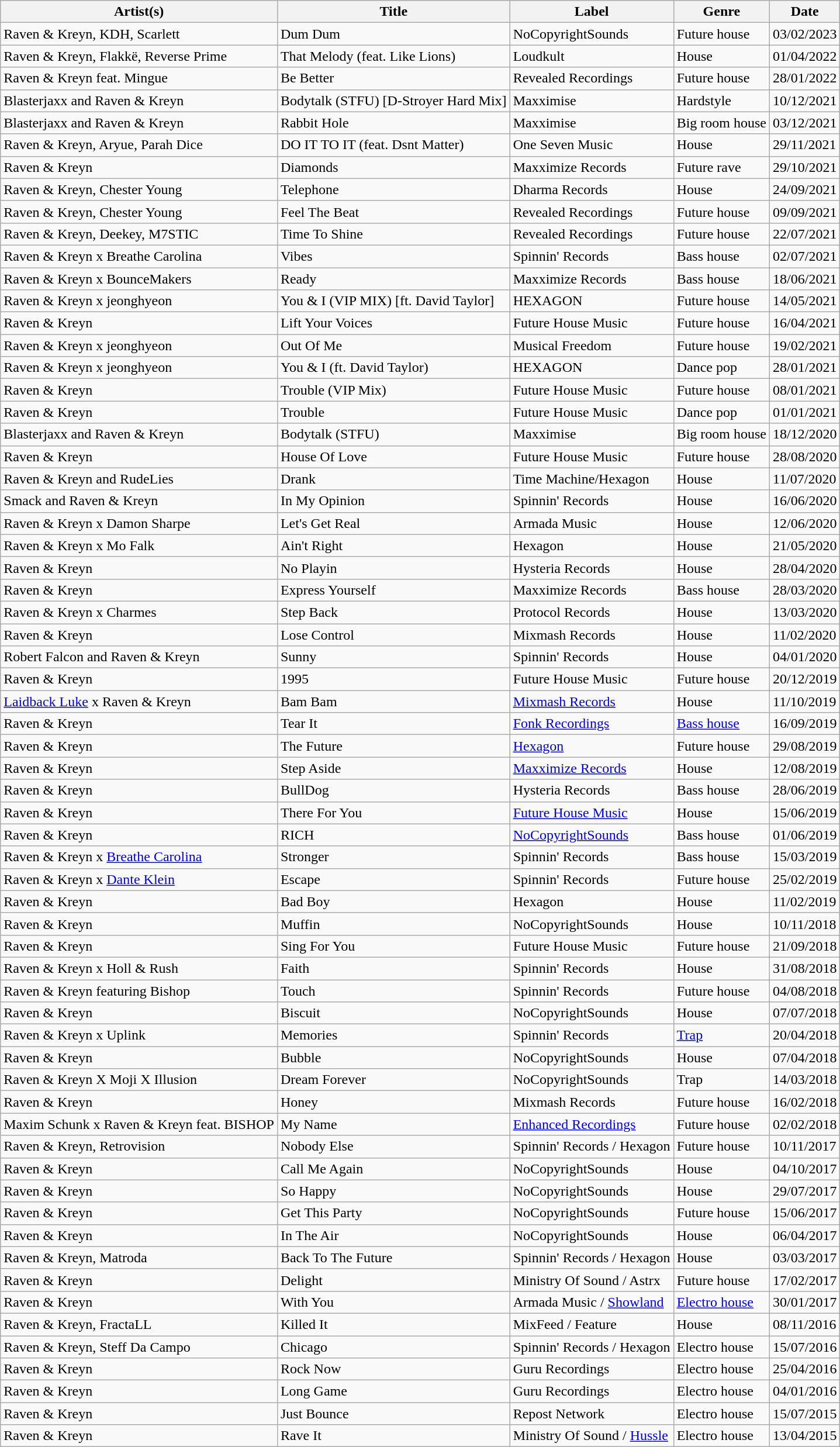<table class="wikitable plainrowheaders">
<tr>
<th>Artist(s)</th>
<th>Title</th>
<th>Label</th>
<th>Genre</th>
<th>Date</th>
</tr>
<tr>
<td>Raven & Kreyn, KDH, Scarlett</td>
<td>Dum Dum</td>
<td>NoCopyrightSounds</td>
<td>Future house</td>
<td>03/02/2023</td>
</tr>
<tr>
<td>Raven & Kreyn, Flakkë, Reverse Prime</td>
<td>That Melody (feat. Like Lions)</td>
<td>Loudkult</td>
<td>House</td>
<td>01/04/2022</td>
</tr>
<tr>
<td>Raven & Kreyn feat. Mingue</td>
<td>Be Better</td>
<td>Revealed Recordings</td>
<td>Future house</td>
<td>28/01/2022</td>
</tr>
<tr>
<td>Blasterjaxx and Raven & Kreyn</td>
<td>Bodytalk (STFU) [D-Stroyer Hard Mix]</td>
<td>Maxximise</td>
<td>Hardstyle</td>
<td>10/12/2021</td>
</tr>
<tr>
<td>Blasterjaxx and Raven & Kreyn</td>
<td>Rabbit Hole</td>
<td>Maxximise</td>
<td>Big room house</td>
<td>03/12/2021</td>
</tr>
<tr>
<td>Raven & Kreyn, Aryue, Parah Dice</td>
<td>DO IT TO IT (feat. Dsnt Matter)</td>
<td>One Seven Music</td>
<td>House</td>
<td>29/11/2021</td>
</tr>
<tr>
<td>Raven & Kreyn</td>
<td>Diamonds</td>
<td>Maxximize Records</td>
<td>Future rave</td>
<td>29/10/2021</td>
</tr>
<tr>
<td>Raven & Kreyn, Chester Young</td>
<td>Telephone</td>
<td>Dharma Records</td>
<td>House</td>
<td>24/09/2021</td>
</tr>
<tr>
<td>Raven & Kreyn, Chester Young</td>
<td>Feel The Beat</td>
<td>Revealed Recordings</td>
<td>Future house</td>
<td>09/09/2021</td>
</tr>
<tr>
<td>Raven & Kreyn, Deekey, M7STIC</td>
<td>Time To Shine</td>
<td>Revealed Recordings</td>
<td>Future house</td>
<td>22/07/2021</td>
</tr>
<tr>
<td>Raven & Kreyn x Breathe Carolina</td>
<td>Vibes</td>
<td>Spinnin' Records</td>
<td>Bass house</td>
<td>02/07/2021</td>
</tr>
<tr>
<td>Raven & Kreyn x BounceMakers</td>
<td>Ready</td>
<td>Maxximize Records</td>
<td>Bass house</td>
<td>18/06/2021</td>
</tr>
<tr>
<td>Raven & Kreyn x jeonghyeon</td>
<td>You & I (VIP MIX) [ft. David Taylor]</td>
<td>HEXAGON</td>
<td>Future house</td>
<td>14/05/2021</td>
</tr>
<tr>
<td>Raven & Kreyn</td>
<td>Lift Your Voices</td>
<td>Future House Music</td>
<td>Future house</td>
<td>16/04/2021</td>
</tr>
<tr>
<td>Raven & Kreyn x jeonghyeon</td>
<td>Out Of Me</td>
<td>Musical Freedom</td>
<td>Future house</td>
<td>19/02/2021</td>
</tr>
<tr>
<td>Raven & Kreyn x jeonghyeon</td>
<td>You & I (ft. David Taylor)</td>
<td>HEXAGON</td>
<td>Dance pop</td>
<td>28/01/2021</td>
</tr>
<tr>
<td>Raven & Kreyn</td>
<td>Trouble (VIP Mix)</td>
<td>Future House Music</td>
<td>Future house</td>
<td>08/01/2021</td>
</tr>
<tr>
<td>Raven & Kreyn</td>
<td>Trouble</td>
<td>Future House Music</td>
<td>Dance pop</td>
<td>01/01/2021</td>
</tr>
<tr>
<td>Blasterjaxx and Raven & Kreyn</td>
<td>Bodytalk (STFU)</td>
<td>Maxximise</td>
<td>Big room house</td>
<td>18/12/2020</td>
</tr>
<tr>
<td>Raven & Kreyn</td>
<td>House Of Love</td>
<td>Future House Music</td>
<td>Future house</td>
<td>28/08/2020</td>
</tr>
<tr>
<td>Raven & Kreyn and RudeLies</td>
<td Drank>Drank</td>
<td>Time Machine/Hexagon</td>
<td>House</td>
<td>11/07/2020</td>
</tr>
<tr>
<td>Smack and Raven & Kreyn</td>
<td In My Opinion>In My Opinion</td>
<td>Spinnin' Records</td>
<td>House</td>
<td>16/06/2020</td>
</tr>
<tr>
<td>Raven & Kreyn x Damon Sharpe</td>
<td Let's Get Real>Let's Get Real</td>
<td>Armada Music</td>
<td>House</td>
<td>12/06/2020</td>
</tr>
<tr>
<td>Raven & Kreyn x Mo Falk</td>
<td Ain't Right>Ain't Right</td>
<td>Hexagon</td>
<td>House</td>
<td>21/05/2020</td>
</tr>
<tr>
<td>Raven & Kreyn</td>
<td No Playin>No Playin</td>
<td>Hysteria Records</td>
<td>House</td>
<td>28/04/2020</td>
</tr>
<tr>
<td>Raven & Kreyn</td>
<td Express Yourself>Express Yourself</td>
<td>Maxximize Records</td>
<td>Bass house</td>
<td>28/03/2020</td>
</tr>
<tr>
<td>Raven & Kreyn x Charmes</td>
<td Step Back>Step Back</td>
<td>Protocol Records</td>
<td>House</td>
<td>13/03/2020</td>
</tr>
<tr>
<td>Raven & Kreyn</td>
<td Lose Control>Lose Control</td>
<td>Mixmash Records</td>
<td>House</td>
<td>11/02/2020</td>
</tr>
<tr>
<td>Robert Falcon and Raven & Kreyn</td>
<td>Sunny</td>
<td>Spinnin' Records</td>
<td>House</td>
<td>04/01/2020</td>
</tr>
<tr>
<td>Raven & Kreyn</td>
<td>1995</td>
<td>Future House Music</td>
<td>Future house</td>
<td>20/12/2019</td>
</tr>
<tr>
<td><a href='#'>Laidback Luke</a> x Raven & Kreyn</td>
<td>Bam Bam</td>
<td><a href='#'>Mixmash Records</a></td>
<td>House</td>
<td>11/10/2019</td>
</tr>
<tr>
<td>Raven & Kreyn</td>
<td>Tear It</td>
<td><a href='#'>Fonk Recordings</a></td>
<td><a href='#'>Bass house</a></td>
<td>16/09/2019</td>
</tr>
<tr>
<td>Raven & Kreyn</td>
<td>The Future</td>
<td><a href='#'>Hexagon</a></td>
<td>Future house</td>
<td>29/08/2019</td>
</tr>
<tr>
<td>Raven & Kreyn</td>
<td>Step Aside</td>
<td><a href='#'>Maxximize Records</a></td>
<td>House</td>
<td>12/08/2019</td>
</tr>
<tr>
<td>Raven & Kreyn</td>
<td>BullDog</td>
<td>Hysteria Records</td>
<td>Bass house</td>
<td>28/06/2019</td>
</tr>
<tr>
<td>Raven & Kreyn</td>
<td>There For You</td>
<td><a href='#'>Future House Music</a></td>
<td>House</td>
<td>15/06/2019</td>
</tr>
<tr>
<td>Raven & Kreyn</td>
<td>RICH</td>
<td><a href='#'>NoCopyrightSounds</a></td>
<td>Bass house</td>
<td>01/06/2019</td>
</tr>
<tr>
<td>Raven & Kreyn x <a href='#'>Breathe Carolina</a></td>
<td>Stronger</td>
<td>Spinnin' Records</td>
<td>Bass house</td>
<td>15/03/2019</td>
</tr>
<tr>
<td>Raven & Kreyn x <a href='#'>Dante Klein</a></td>
<td>Escape</td>
<td>Spinnin' Records</td>
<td>Future house</td>
<td>25/02/2019</td>
</tr>
<tr>
<td>Raven & Kreyn</td>
<td>Bad Boy</td>
<td>Hexagon</td>
<td>House</td>
<td>11/02/2019</td>
</tr>
<tr>
<td>Raven & Kreyn</td>
<td>Muffin</td>
<td>NoCopyrightSounds</td>
<td>House</td>
<td>10/11/2018</td>
</tr>
<tr>
<td>Raven & Kreyn</td>
<td>Sing For You</td>
<td>Future House Music</td>
<td>Future house</td>
<td>21/09/2018</td>
</tr>
<tr>
<td>Raven & Kreyn x Holl & Rush</td>
<td>Faith</td>
<td>Spinnin' Records</td>
<td>House</td>
<td>31/08/2018</td>
</tr>
<tr>
<td>Raven & Kreyn featuring Bishop</td>
<td>Touch</td>
<td>Spinnin' Records</td>
<td>Future house</td>
<td>04/08/2018</td>
</tr>
<tr>
<td>Raven & Kreyn</td>
<td>Biscuit</td>
<td>NoCopyrightSounds</td>
<td>House</td>
<td>07/07/2018</td>
</tr>
<tr>
<td>Raven & Kreyn x Uplink</td>
<td>Memories</td>
<td>Spinnin' Records</td>
<td><a href='#'>Trap</a></td>
<td>20/04/2018</td>
</tr>
<tr>
<td>Raven & Kreyn</td>
<td>Bubble</td>
<td>NoCopyrightSounds</td>
<td>House</td>
<td>07/04/2018</td>
</tr>
<tr>
<td>Raven & Kreyn X Moji X Illusion</td>
<td>Dream Forever</td>
<td>NoCopyrightSounds</td>
<td>Trap</td>
<td>14/03/2018</td>
</tr>
<tr>
<td>Raven & Kreyn</td>
<td>Honey</td>
<td>Mixmash Records</td>
<td>Future house</td>
<td>16/02/2018</td>
</tr>
<tr>
<td>Maxim Schunk x Raven & Kreyn feat. BISHOP</td>
<td>My Name</td>
<td><a href='#'>Enhanced Recordings</a></td>
<td>Future house</td>
<td>02/02/2018</td>
</tr>
<tr>
<td>Raven & Kreyn, Retrovision</td>
<td>Nobody Else</td>
<td>Spinnin' Records / Hexagon</td>
<td>Future house</td>
<td>10/11/2017</td>
</tr>
<tr>
<td>Raven & Kreyn</td>
<td>Call Me Again</td>
<td>NoCopyrightSounds</td>
<td>House</td>
<td>04/10/2017</td>
</tr>
<tr>
<td>Raven & Kreyn</td>
<td>So Happy</td>
<td>NoCopyrightSounds</td>
<td>House</td>
<td>29/07/2017</td>
</tr>
<tr>
<td>Raven & Kreyn</td>
<td>Get This Party</td>
<td>NoCopyrightSounds</td>
<td>Future house</td>
<td>15/06/2017</td>
</tr>
<tr>
<td>Raven & Kreyn</td>
<td>In The Air</td>
<td>NoCopyrightSounds</td>
<td>House</td>
<td>06/04/2017</td>
</tr>
<tr>
<td>Raven & Kreyn, Matroda</td>
<td>Back To The Future</td>
<td>Spinnin' Records / Hexagon</td>
<td>House</td>
<td>03/03/2017</td>
</tr>
<tr>
<td>Raven & Kreyn</td>
<td>Delight</td>
<td>Ministry Of Sound / Astrx</td>
<td>Future house</td>
<td>17/02/2017</td>
</tr>
<tr>
<td>Raven & Kreyn</td>
<td>With You</td>
<td>Armada Music / <a href='#'>Showland</a></td>
<td><a href='#'>Electro house</a></td>
<td>30/01/2017</td>
</tr>
<tr>
<td>Raven & Kreyn, FractaLL</td>
<td>Killed It</td>
<td>MixFeed / Feature</td>
<td>House</td>
<td>08/11/2016</td>
</tr>
<tr>
<td>Raven & Kreyn, Steff Da Campo</td>
<td>Chicago</td>
<td>Spinnin' Records / Hexagon</td>
<td>Electro house</td>
<td>15/07/2016</td>
</tr>
<tr>
<td>Raven & Kreyn</td>
<td>Rock Now</td>
<td>Guru Recordings</td>
<td>Electro house</td>
<td>25/04/2016</td>
</tr>
<tr>
<td>Raven & Kreyn</td>
<td>Long Game</td>
<td>Guru Recordings</td>
<td>Electro house</td>
<td>04/01/2016</td>
</tr>
<tr>
<td>Raven & Kreyn</td>
<td>Just Bounce</td>
<td>Repost Network</td>
<td>Electro house</td>
<td>15/07/2015</td>
</tr>
<tr>
<td>Raven & Kreyn</td>
<td>Rave It</td>
<td>Ministry Of Sound / <a href='#'>Hussle</a></td>
<td>Electro house</td>
<td>13/04/2015</td>
</tr>
</table>
